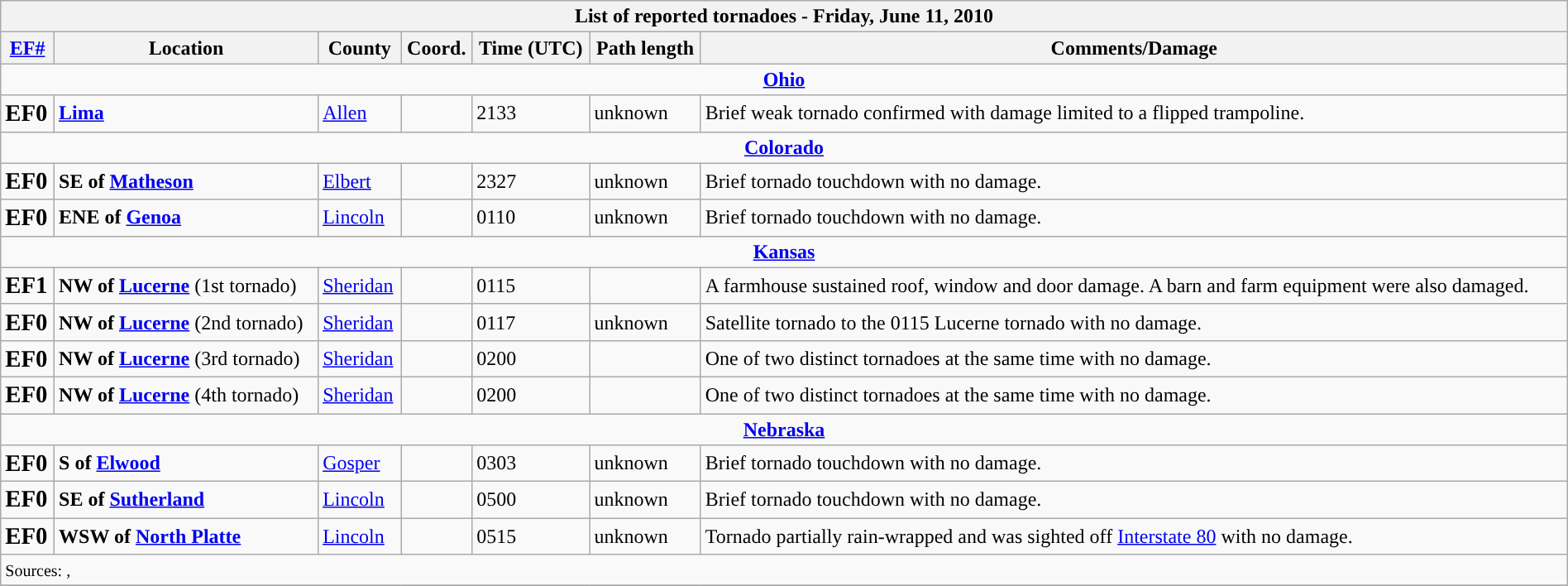<table class="wikitable collapsible" width="100%">
<tr>
<th colspan="7">List of reported tornadoes - Friday, June 11, 2010</th>
</tr>
<tr>
<th><a href='#'>EF#</a></th>
<th>Location</th>
<th>County</th>
<th>Coord.</th>
<th>Time (UTC)</th>
<th>Path length</th>
<th>Comments/Damage</th>
</tr>
<tr>
<td colspan="7" align=center><strong><a href='#'>Ohio</a></strong></td>
</tr>
<tr>
<td><big><strong>EF0</strong></big></td>
<td><strong><a href='#'>Lima</a></strong></td>
<td><a href='#'>Allen</a></td>
<td></td>
<td>2133</td>
<td>unknown</td>
<td>Brief weak tornado confirmed with damage limited to a flipped trampoline.</td>
</tr>
<tr>
<td colspan="7" align=center><strong><a href='#'>Colorado</a></strong></td>
</tr>
<tr>
<td><big><strong>EF0</strong></big></td>
<td><strong>SE of <a href='#'>Matheson</a></strong></td>
<td><a href='#'>Elbert</a></td>
<td></td>
<td>2327</td>
<td>unknown</td>
<td>Brief tornado touchdown with no damage.</td>
</tr>
<tr>
<td><big><strong>EF0</strong></big></td>
<td><strong>ENE of <a href='#'>Genoa</a></strong></td>
<td><a href='#'>Lincoln</a></td>
<td></td>
<td>0110</td>
<td>unknown</td>
<td>Brief tornado touchdown with no damage.</td>
</tr>
<tr>
<td colspan="7" align=center><strong><a href='#'>Kansas</a></strong></td>
</tr>
<tr>
<td><big><strong>EF1</strong></big></td>
<td><strong>NW of <a href='#'>Lucerne</a></strong> (1st tornado)</td>
<td><a href='#'>Sheridan</a></td>
<td></td>
<td>0115</td>
<td></td>
<td>A farmhouse sustained roof, window and door damage. A barn and farm equipment were also damaged.</td>
</tr>
<tr>
<td><big><strong>EF0</strong></big></td>
<td><strong>NW of <a href='#'>Lucerne</a></strong> (2nd tornado)</td>
<td><a href='#'>Sheridan</a></td>
<td></td>
<td>0117</td>
<td>unknown</td>
<td>Satellite tornado to the 0115 Lucerne tornado with no damage.</td>
</tr>
<tr>
<td><big><strong>EF0</strong></big></td>
<td><strong>NW of <a href='#'>Lucerne</a></strong> (3rd tornado)</td>
<td><a href='#'>Sheridan</a></td>
<td></td>
<td>0200</td>
<td></td>
<td>One of two distinct tornadoes at the same time with no damage.</td>
</tr>
<tr>
<td><big><strong>EF0</strong></big></td>
<td><strong>NW of <a href='#'>Lucerne</a></strong> (4th tornado)</td>
<td><a href='#'>Sheridan</a></td>
<td></td>
<td>0200</td>
<td></td>
<td>One of two distinct tornadoes at the same time with no damage.</td>
</tr>
<tr>
<td colspan="7" align=center><strong><a href='#'>Nebraska</a></strong></td>
</tr>
<tr>
<td><big><strong>EF0</strong></big></td>
<td><strong>S of <a href='#'>Elwood</a></strong></td>
<td><a href='#'>Gosper</a></td>
<td></td>
<td>0303</td>
<td>unknown</td>
<td>Brief tornado touchdown with no damage.</td>
</tr>
<tr>
<td><big><strong>EF0</strong></big></td>
<td><strong>SE of <a href='#'>Sutherland</a></strong></td>
<td><a href='#'>Lincoln</a></td>
<td></td>
<td>0500</td>
<td>unknown</td>
<td>Brief tornado touchdown with no damage.</td>
</tr>
<tr>
<td><big><strong>EF0</strong></big></td>
<td><strong>WSW of <a href='#'>North Platte</a></strong></td>
<td><a href='#'>Lincoln</a></td>
<td></td>
<td>0515</td>
<td>unknown</td>
<td>Tornado partially rain-wrapped and was sighted off <a href='#'>Interstate 80</a> with no damage.</td>
</tr>
<tr>
<td colspan="7"><small>Sources: , </small></td>
</tr>
<tr>
</tr>
</table>
